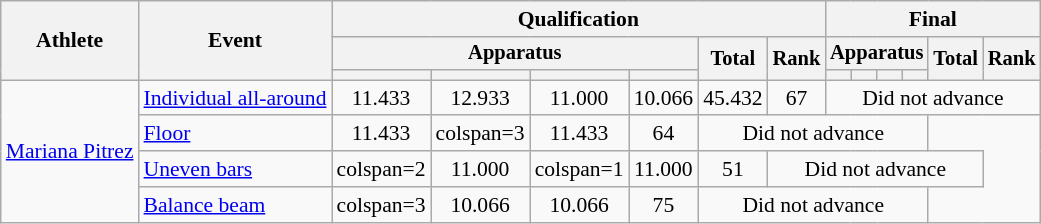<table class=wikitable style="font-size:90%; text-align:center;">
<tr>
<th rowspan=3>Athlete</th>
<th rowspan=3>Event</th>
<th colspan=6>Qualification</th>
<th colspan=6>Final</th>
</tr>
<tr style="font-size:95%">
<th colspan=4>Apparatus</th>
<th rowspan=2>Total</th>
<th rowspan=2>Rank</th>
<th colspan=4>Apparatus</th>
<th rowspan=2>Total</th>
<th rowspan=2>Rank</th>
</tr>
<tr style="font-size:95%">
<th></th>
<th></th>
<th></th>
<th></th>
<th></th>
<th></th>
<th></th>
<th></th>
</tr>
<tr>
<td align=left rowspan=4><a href='#'>Mariana Pitrez</a></td>
<td align=left><a href='#'>Individual all-around</a></td>
<td>11.433</td>
<td>12.933</td>
<td>11.000</td>
<td>10.066</td>
<td>45.432</td>
<td>67</td>
<td colspan=6>Did not advance</td>
</tr>
<tr>
<td align=left><a href='#'>Floor</a></td>
<td>11.433</td>
<td>colspan=3 </td>
<td>11.433</td>
<td>64</td>
<td colspan=6>Did not advance</td>
</tr>
<tr>
<td align=left><a href='#'>Uneven bars</a></td>
<td>colspan=2 </td>
<td>11.000</td>
<td>colspan=1 </td>
<td>11.000</td>
<td>51</td>
<td colspan=6>Did not advance</td>
</tr>
<tr>
<td align=left><a href='#'>Balance beam</a></td>
<td>colspan=3 </td>
<td>10.066</td>
<td>10.066</td>
<td>75</td>
<td colspan=6>Did not advance</td>
</tr>
</table>
